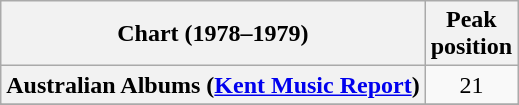<table class="wikitable sortable plainrowheaders">
<tr>
<th>Chart (1978–1979)</th>
<th>Peak<br>position</th>
</tr>
<tr>
<th scope="row">Australian Albums (<a href='#'>Kent Music Report</a>)</th>
<td style="text-align:center;">21</td>
</tr>
<tr>
</tr>
<tr>
</tr>
<tr>
</tr>
<tr>
</tr>
</table>
